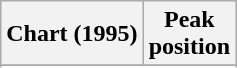<table class="wikitable sortable">
<tr>
<th>Chart (1995)</th>
<th>Peak<br>position</th>
</tr>
<tr>
</tr>
<tr>
</tr>
<tr>
</tr>
<tr>
</tr>
<tr>
</tr>
<tr>
</tr>
</table>
